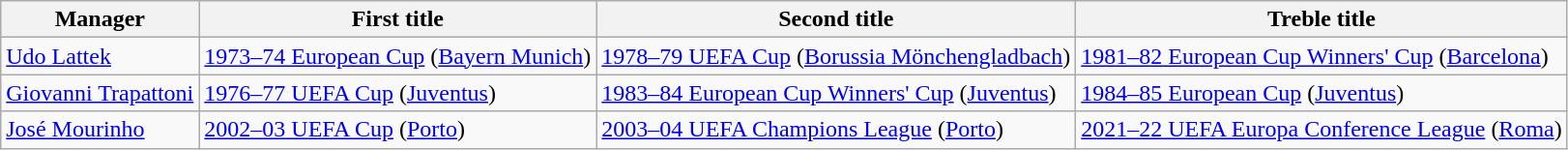<table class="wikitable sortable">
<tr>
<th>Manager</th>
<th>First title</th>
<th>Second title</th>
<th>Treble title</th>
</tr>
<tr>
<td> <a href='#'>Udo Lattek</a></td>
<td><a href='#'>1973–74 European Cup</a> (<a href='#'>Bayern Munich</a>)</td>
<td><a href='#'>1978–79 UEFA Cup</a> (<a href='#'>Borussia Mönchengladbach</a>)</td>
<td><a href='#'>1981–82 European Cup Winners' Cup</a> (<a href='#'>Barcelona</a>)</td>
</tr>
<tr>
<td> <a href='#'>Giovanni Trapattoni</a></td>
<td><a href='#'>1976–77 UEFA Cup</a> (<a href='#'>Juventus</a>)</td>
<td><a href='#'>1983–84 European Cup Winners' Cup</a> (<a href='#'>Juventus</a>)</td>
<td><a href='#'>1984–85 European Cup</a> (<a href='#'>Juventus</a>)</td>
</tr>
<tr>
<td> <a href='#'>José Mourinho</a></td>
<td><a href='#'>2002–03 UEFA Cup</a> (<a href='#'>Porto</a>)</td>
<td><a href='#'>2003–04 UEFA Champions League</a> (<a href='#'>Porto</a>)</td>
<td><a href='#'>2021–22 UEFA Europa Conference League</a> (<a href='#'>Roma</a>)</td>
</tr>
</table>
